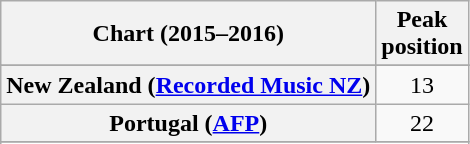<table class="wikitable plainrowheaders sortable" style="text-align:center;">
<tr>
<th scope="col">Chart (2015–2016)</th>
<th scope="col">Peak<br>position</th>
</tr>
<tr>
</tr>
<tr>
</tr>
<tr>
</tr>
<tr>
</tr>
<tr>
</tr>
<tr>
</tr>
<tr>
</tr>
<tr>
</tr>
<tr>
</tr>
<tr>
</tr>
<tr>
</tr>
<tr>
<th scope="row">New Zealand (<a href='#'>Recorded Music NZ</a>)</th>
<td>13</td>
</tr>
<tr>
<th scope="row">Portugal (<a href='#'>AFP</a>)</th>
<td>22</td>
</tr>
<tr>
</tr>
<tr>
</tr>
<tr>
</tr>
<tr>
</tr>
<tr>
</tr>
<tr>
</tr>
<tr>
</tr>
<tr>
</tr>
<tr>
</tr>
<tr>
</tr>
<tr>
</tr>
</table>
